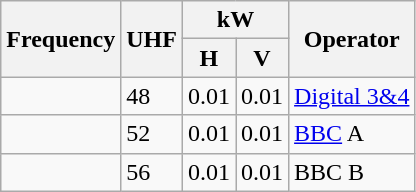<table class="wikitable sortable">
<tr>
<th rowspan=2>Frequency</th>
<th rowspan=2>UHF</th>
<th colspan=2>kW</th>
<th rowspan=2>Operator</th>
</tr>
<tr>
<th>H</th>
<th>V</th>
</tr>
<tr>
<td></td>
<td>48</td>
<td>0.01</td>
<td>0.01</td>
<td><a href='#'>Digital 3&4</a></td>
</tr>
<tr>
<td></td>
<td>52</td>
<td>0.01</td>
<td>0.01</td>
<td><a href='#'>BBC</a> A</td>
</tr>
<tr>
<td></td>
<td>56</td>
<td>0.01</td>
<td>0.01</td>
<td>BBC B</td>
</tr>
</table>
